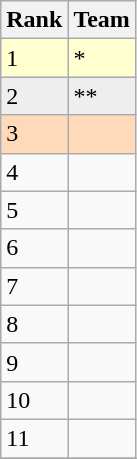<table class="wikitable">
<tr>
<th>Rank</th>
<th>Team</th>
</tr>
<tr style="background:#ffffd0">
<td>1</td>
<td> *</td>
</tr>
<tr style="background:#eeeeee">
<td>2</td>
<td> **</td>
</tr>
<tr style="background:#FFDAB9">
<td>3</td>
<td></td>
</tr>
<tr>
<td>4</td>
<td></td>
</tr>
<tr>
<td>5</td>
<td></td>
</tr>
<tr>
<td>6</td>
<td></td>
</tr>
<tr>
<td>7</td>
<td></td>
</tr>
<tr>
<td>8</td>
<td></td>
</tr>
<tr>
<td>9</td>
<td></td>
</tr>
<tr>
<td>10</td>
<td></td>
</tr>
<tr>
<td>11</td>
<td></td>
</tr>
<tr>
</tr>
</table>
